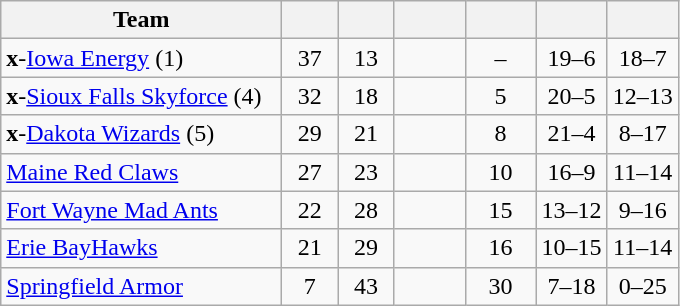<table class="wikitable" style="text-align:center">
<tr>
<th style="width:180px">Team</th>
<th style="width:30px"></th>
<th style="width:30px"></th>
<th style="width:40px"></th>
<th style="width:40px"></th>
<th style="width:40px"></th>
<th style="width:40px"></th>
</tr>
<tr>
<td align=left><strong>x</strong>-<a href='#'>Iowa Energy</a> (1)</td>
<td>37</td>
<td>13</td>
<td></td>
<td>–</td>
<td>19–6</td>
<td>18–7</td>
</tr>
<tr>
<td align=left><strong>x</strong>-<a href='#'>Sioux Falls Skyforce</a> (4)</td>
<td>32</td>
<td>18</td>
<td></td>
<td>5</td>
<td>20–5</td>
<td>12–13</td>
</tr>
<tr>
<td align=left><strong>x</strong>-<a href='#'>Dakota Wizards</a> (5)</td>
<td>29</td>
<td>21</td>
<td></td>
<td>8</td>
<td>21–4</td>
<td>8–17</td>
</tr>
<tr>
<td align=left><a href='#'>Maine Red Claws</a></td>
<td>27</td>
<td>23</td>
<td></td>
<td>10</td>
<td>16–9</td>
<td>11–14</td>
</tr>
<tr>
<td align=left><a href='#'>Fort Wayne Mad Ants</a></td>
<td>22</td>
<td>28</td>
<td></td>
<td>15</td>
<td>13–12</td>
<td>9–16</td>
</tr>
<tr>
<td align=left><a href='#'>Erie BayHawks</a></td>
<td>21</td>
<td>29</td>
<td></td>
<td>16</td>
<td>10–15</td>
<td>11–14</td>
</tr>
<tr>
<td align=left><a href='#'>Springfield Armor</a></td>
<td>7</td>
<td>43</td>
<td></td>
<td>30</td>
<td>7–18</td>
<td>0–25</td>
</tr>
</table>
